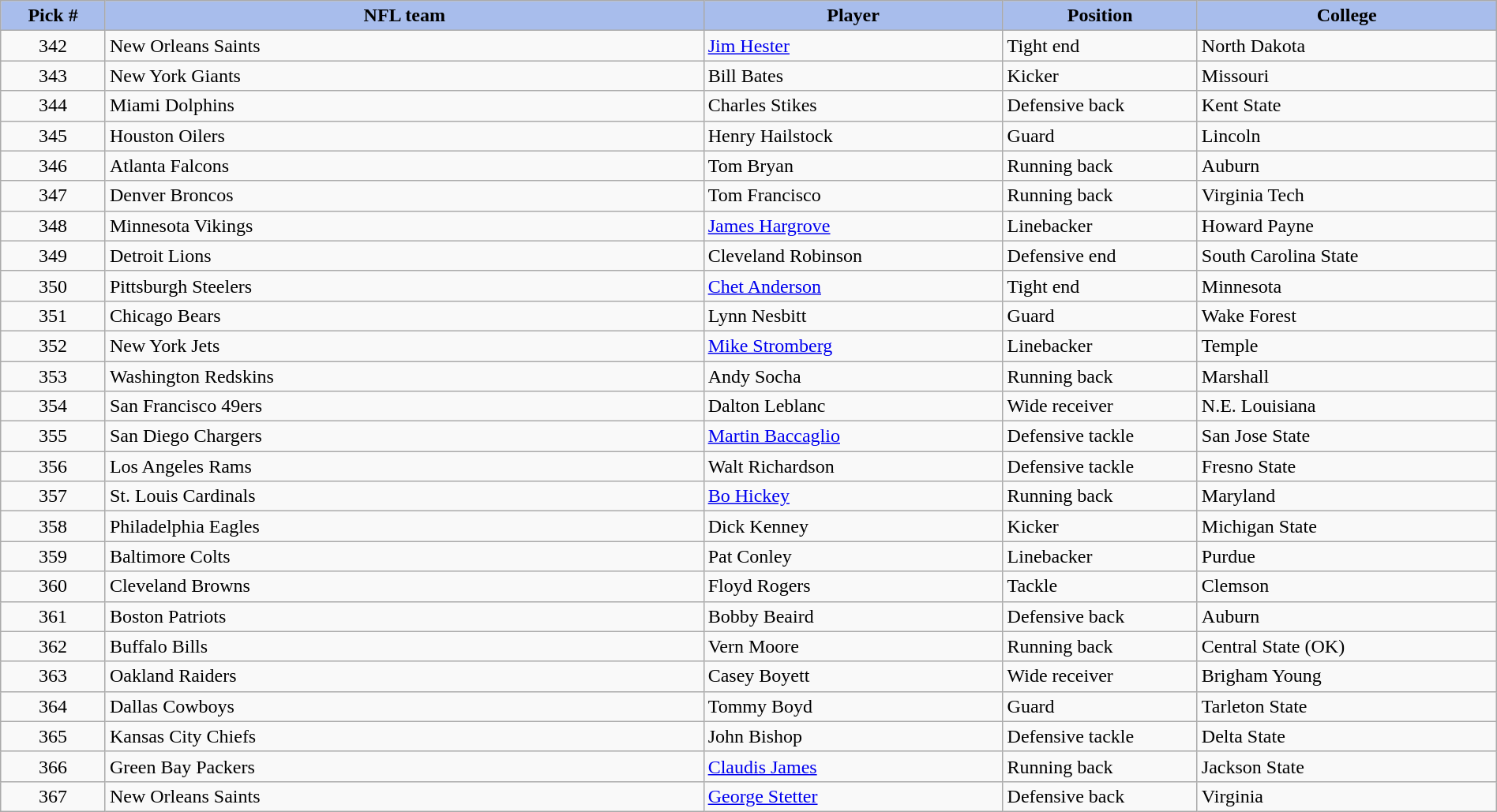<table class="wikitable sortable sortable" style="width: 100%">
<tr>
<th style="background:#A8BDEC;" width=7%>Pick #</th>
<th width=40% style="background:#A8BDEC;">NFL team</th>
<th width=20% style="background:#A8BDEC;">Player</th>
<th width=13% style="background:#A8BDEC;">Position</th>
<th style="background:#A8BDEC;">College</th>
</tr>
<tr>
<td align=center>342</td>
<td>New Orleans Saints</td>
<td><a href='#'>Jim Hester</a></td>
<td>Tight end</td>
<td>North Dakota</td>
</tr>
<tr>
<td align=center>343</td>
<td>New York Giants</td>
<td>Bill Bates</td>
<td>Kicker</td>
<td>Missouri</td>
</tr>
<tr>
<td align=center>344</td>
<td>Miami Dolphins</td>
<td>Charles Stikes</td>
<td>Defensive back</td>
<td>Kent State</td>
</tr>
<tr>
<td align=center>345</td>
<td>Houston Oilers</td>
<td>Henry Hailstock</td>
<td>Guard</td>
<td>Lincoln</td>
</tr>
<tr>
<td align=center>346</td>
<td>Atlanta Falcons</td>
<td>Tom Bryan</td>
<td>Running back</td>
<td>Auburn</td>
</tr>
<tr>
<td align=center>347</td>
<td>Denver Broncos</td>
<td>Tom Francisco</td>
<td>Running back</td>
<td>Virginia Tech</td>
</tr>
<tr>
<td align=center>348</td>
<td>Minnesota Vikings</td>
<td><a href='#'>James Hargrove</a></td>
<td>Linebacker</td>
<td>Howard Payne</td>
</tr>
<tr>
<td align=center>349</td>
<td>Detroit Lions</td>
<td>Cleveland Robinson</td>
<td>Defensive end</td>
<td>South Carolina State</td>
</tr>
<tr>
<td align=center>350</td>
<td>Pittsburgh Steelers</td>
<td><a href='#'>Chet Anderson</a></td>
<td>Tight end</td>
<td>Minnesota</td>
</tr>
<tr>
<td align=center>351</td>
<td>Chicago Bears</td>
<td>Lynn Nesbitt</td>
<td>Guard</td>
<td>Wake Forest</td>
</tr>
<tr>
<td align=center>352</td>
<td>New York Jets</td>
<td><a href='#'>Mike Stromberg</a></td>
<td>Linebacker</td>
<td>Temple</td>
</tr>
<tr>
<td align=center>353</td>
<td>Washington Redskins</td>
<td>Andy Socha</td>
<td>Running back</td>
<td>Marshall</td>
</tr>
<tr>
<td align=center>354</td>
<td>San Francisco 49ers</td>
<td>Dalton Leblanc</td>
<td>Wide receiver</td>
<td>N.E. Louisiana</td>
</tr>
<tr>
<td align=center>355</td>
<td>San Diego Chargers</td>
<td><a href='#'>Martin Baccaglio</a></td>
<td>Defensive tackle</td>
<td>San Jose State</td>
</tr>
<tr>
<td align=center>356</td>
<td>Los Angeles Rams</td>
<td>Walt Richardson</td>
<td>Defensive tackle</td>
<td>Fresno State</td>
</tr>
<tr>
<td align=center>357</td>
<td>St. Louis Cardinals</td>
<td><a href='#'>Bo Hickey</a></td>
<td>Running back</td>
<td>Maryland</td>
</tr>
<tr>
<td align=center>358</td>
<td>Philadelphia Eagles</td>
<td>Dick Kenney</td>
<td>Kicker</td>
<td>Michigan State</td>
</tr>
<tr>
<td align=center>359</td>
<td>Baltimore Colts</td>
<td>Pat Conley</td>
<td>Linebacker</td>
<td>Purdue</td>
</tr>
<tr>
<td align=center>360</td>
<td>Cleveland Browns</td>
<td>Floyd Rogers</td>
<td>Tackle</td>
<td>Clemson</td>
</tr>
<tr>
<td align=center>361</td>
<td>Boston Patriots</td>
<td>Bobby Beaird</td>
<td>Defensive back</td>
<td>Auburn</td>
</tr>
<tr>
<td align=center>362</td>
<td>Buffalo Bills</td>
<td>Vern Moore</td>
<td>Running back</td>
<td>Central State (OK)</td>
</tr>
<tr>
<td align=center>363</td>
<td>Oakland Raiders</td>
<td>Casey Boyett</td>
<td>Wide receiver</td>
<td>Brigham Young</td>
</tr>
<tr>
<td align=center>364</td>
<td>Dallas Cowboys</td>
<td>Tommy Boyd</td>
<td>Guard</td>
<td>Tarleton State</td>
</tr>
<tr>
<td align=center>365</td>
<td>Kansas City Chiefs</td>
<td>John Bishop</td>
<td>Defensive tackle</td>
<td>Delta State</td>
</tr>
<tr>
<td align=center>366</td>
<td>Green Bay Packers</td>
<td><a href='#'>Claudis James</a></td>
<td>Running back</td>
<td>Jackson State</td>
</tr>
<tr>
<td align=center>367</td>
<td>New Orleans Saints</td>
<td><a href='#'>George Stetter</a></td>
<td>Defensive back</td>
<td>Virginia</td>
</tr>
</table>
